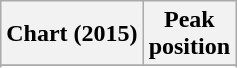<table class="wikitable sortable plainrowheaders" style="text-align:center">
<tr>
<th scope="col">Chart (2015)</th>
<th scope="col">Peak<br>position</th>
</tr>
<tr>
</tr>
<tr>
</tr>
</table>
